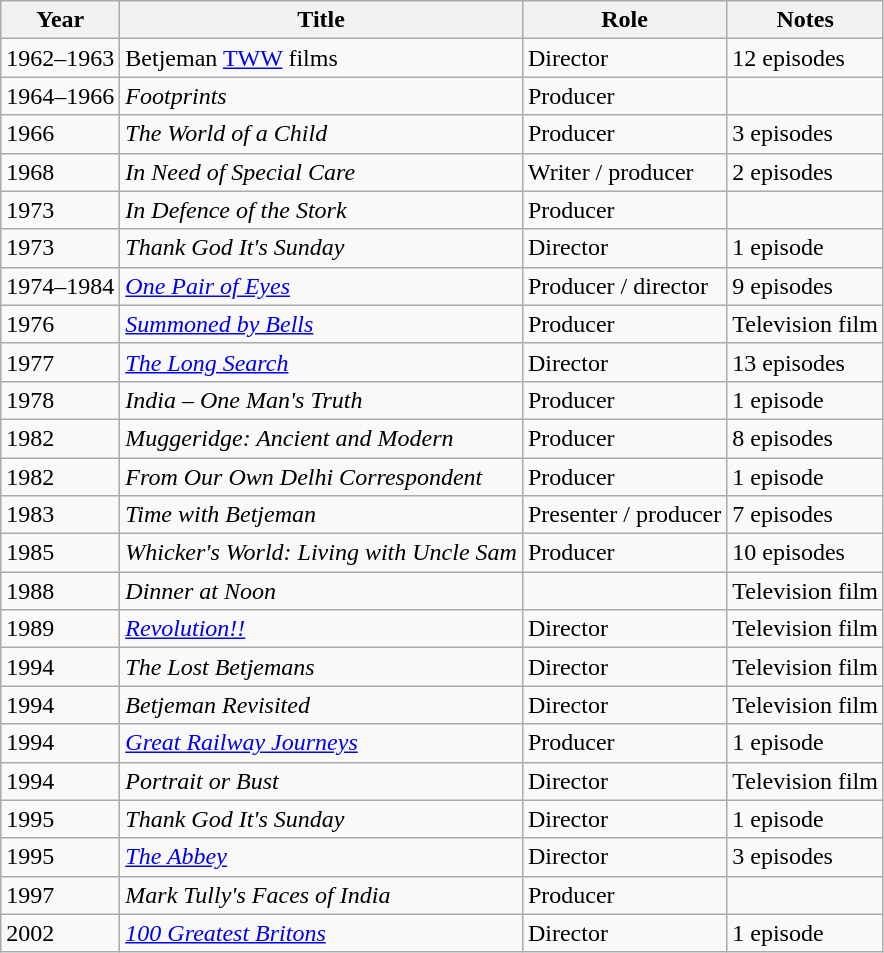<table class="wikitable">
<tr>
<th>Year</th>
<th>Title</th>
<th>Role</th>
<th>Notes</th>
</tr>
<tr>
<td>1962–1963</td>
<td>Betjeman <a href='#'>TWW</a> films</td>
<td>Director</td>
<td>12 episodes</td>
</tr>
<tr>
<td>1964–1966</td>
<td><em>Footprints</em></td>
<td>Producer</td>
<td></td>
</tr>
<tr>
<td>1966</td>
<td><em>The World of a Child</em></td>
<td>Producer</td>
<td>3 episodes</td>
</tr>
<tr>
<td>1968</td>
<td><em>In Need of Special Care</em></td>
<td>Writer / producer</td>
<td>2 episodes</td>
</tr>
<tr>
<td>1973</td>
<td><em>In Defence of the Stork</em></td>
<td>Producer</td>
<td></td>
</tr>
<tr>
<td>1973</td>
<td><em>Thank God It's Sunday</em></td>
<td>Director</td>
<td>1 episode</td>
</tr>
<tr>
<td>1974–1984</td>
<td><em><a href='#'>One Pair of Eyes</a></em></td>
<td>Producer / director</td>
<td>9 episodes</td>
</tr>
<tr>
<td>1976</td>
<td><em><a href='#'>Summoned by Bells</a></em></td>
<td>Producer</td>
<td>Television film</td>
</tr>
<tr>
<td>1977</td>
<td><em><a href='#'>The Long Search</a></em></td>
<td>Director</td>
<td>13 episodes</td>
</tr>
<tr>
<td>1978</td>
<td><em>India – One Man's Truth</em></td>
<td>Producer</td>
<td>1 episode</td>
</tr>
<tr>
<td>1982</td>
<td><em>Muggeridge: Ancient and Modern</em></td>
<td>Producer</td>
<td>8 episodes</td>
</tr>
<tr>
<td>1982</td>
<td><em>From Our Own Delhi Correspondent</em></td>
<td>Producer</td>
<td>1 episode</td>
</tr>
<tr>
<td>1983</td>
<td><em>Time with Betjeman</em></td>
<td>Presenter / producer</td>
<td>7 episodes</td>
</tr>
<tr>
<td>1985</td>
<td><em>Whicker's World: Living with Uncle Sam</em></td>
<td>Producer</td>
<td>10 episodes</td>
</tr>
<tr>
<td>1988</td>
<td><em>Dinner at Noon</em></td>
<td></td>
<td>Television film</td>
</tr>
<tr>
<td>1989</td>
<td><em><a href='#'>Revolution!!</a></em></td>
<td>Director</td>
<td>Television film</td>
</tr>
<tr>
<td>1994</td>
<td><em>The Lost Betjemans</em></td>
<td>Director</td>
<td>Television film</td>
</tr>
<tr>
<td>1994</td>
<td><em>Betjeman Revisited</em></td>
<td>Director</td>
<td>Television film</td>
</tr>
<tr>
<td>1994</td>
<td><em><a href='#'>Great Railway Journeys</a></em></td>
<td>Producer</td>
<td>1 episode</td>
</tr>
<tr>
<td>1994</td>
<td><em>Portrait or Bust</em></td>
<td>Director</td>
<td>Television film</td>
</tr>
<tr>
<td>1995</td>
<td><em>Thank God It's Sunday</em></td>
<td>Director</td>
<td>1 episode</td>
</tr>
<tr>
<td>1995</td>
<td><em><a href='#'>The Abbey</a></em></td>
<td>Director</td>
<td>3 episodes</td>
</tr>
<tr>
<td>1997</td>
<td><em>Mark Tully's Faces of India</em></td>
<td>Producer</td>
<td></td>
</tr>
<tr>
<td>2002</td>
<td><em><a href='#'>100 Greatest Britons</a></em></td>
<td>Director</td>
<td>1 episode</td>
</tr>
</table>
